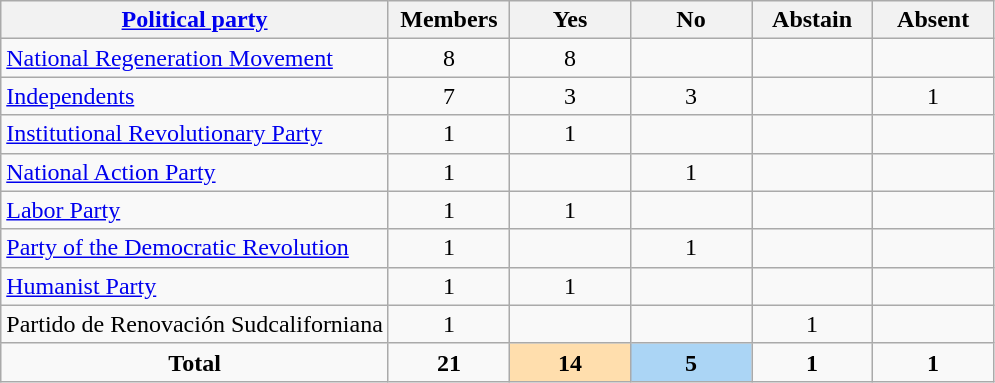<table class="wikitable">
<tr>
<th><a href='#'>Political party</a></th>
<th style="width:55pt;">Members</th>
<th style="width:55pt;">Yes</th>
<th style="width:55pt;">No</th>
<th style="width:55pt;">Abstain</th>
<th style="width:55pt;">Absent</th>
</tr>
<tr>
<td align="left"> <a href='#'>National Regeneration Movement</a></td>
<td style="text-align:center;">8</td>
<td style="text-align:center;">8</td>
<td style="text-align:center;"></td>
<td style="text-align:center;"></td>
<td style="text-align:center;"></td>
</tr>
<tr>
<td align="left"> <a href='#'>Independents</a></td>
<td style="text-align:center;">7</td>
<td style="text-align:center;">3</td>
<td style="text-align:center;">3</td>
<td style="text-align:center;"></td>
<td style="text-align:center;">1</td>
</tr>
<tr>
<td align="left"> <a href='#'>Institutional Revolutionary Party</a></td>
<td style="text-align:center;">1</td>
<td style="text-align:center;">1</td>
<td style="text-align:center;"></td>
<td style="text-align:center;"></td>
<td style="text-align:center;"></td>
</tr>
<tr>
<td align="left"> <a href='#'>National Action Party</a></td>
<td style="text-align:center;">1</td>
<td style="text-align:center;"></td>
<td style="text-align:center;">1</td>
<td style="text-align:center;"></td>
<td style="text-align:center;"></td>
</tr>
<tr>
<td align="left"> <a href='#'>Labor Party</a></td>
<td style="text-align:center;">1</td>
<td style="text-align:center;">1</td>
<td style="text-align:center;"></td>
<td style="text-align:center;"></td>
<td style="text-align:center;"></td>
</tr>
<tr>
<td align="left"> <a href='#'>Party of the Democratic Revolution</a></td>
<td style="text-align:center;">1</td>
<td style="text-align:center;"></td>
<td style="text-align:center;">1</td>
<td style="text-align:center;"></td>
<td style="text-align:center;"></td>
</tr>
<tr>
<td align="left"> <a href='#'>Humanist Party</a></td>
<td style="text-align:center;">1</td>
<td style="text-align:center;">1</td>
<td style="text-align:center;"></td>
<td style="text-align:center;"></td>
<td style="text-align:center;"></td>
</tr>
<tr>
<td align="left">Partido de Renovación Sudcaliforniana</td>
<td style="text-align:center;">1</td>
<td style="text-align:center;"></td>
<td style="text-align:center;"></td>
<td style="text-align:center;">1</td>
<td style="text-align:center;"></td>
</tr>
<tr>
<td style="text-align:center;"><strong>Total</strong></td>
<td style="text-align:center;"><strong>21</strong></td>
<th style="background:#ffdead;"><strong>14</strong></th>
<th style="background:#abd5f5;"><strong>5</strong></th>
<td style="text-align:center;"><strong>1</strong></td>
<td style="text-align:center;"><strong>1</strong></td>
</tr>
</table>
